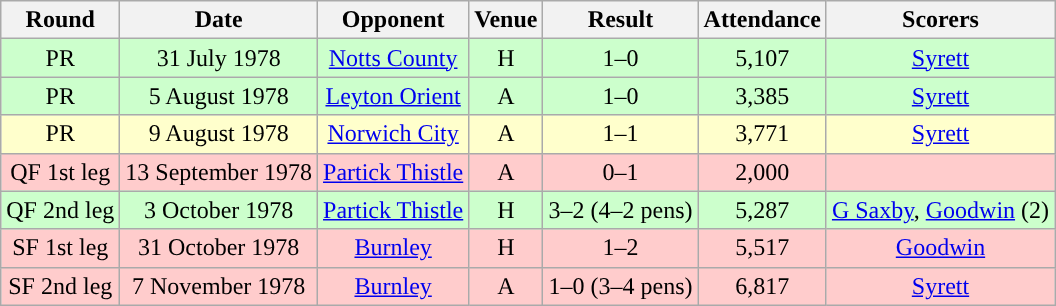<table class="wikitable" style="font-size:100%; text-align:center">
<tr>
<th>Round</th>
<th>Date</th>
<th>Opponent</th>
<th>Venue</th>
<th>Result</th>
<th>Attendance</th>
<th>Scorers</th>
</tr>
<tr style="background-color: #CCFFCC;">
<td>PR</td>
<td>31 July 1978</td>
<td><a href='#'>Notts County</a></td>
<td>H</td>
<td>1–0</td>
<td>5,107</td>
<td><a href='#'>Syrett</a></td>
</tr>
<tr style="background-color: #CCFFCC;">
<td>PR</td>
<td>5 August 1978</td>
<td><a href='#'>Leyton Orient</a></td>
<td>A</td>
<td>1–0</td>
<td>3,385</td>
<td><a href='#'>Syrett</a></td>
</tr>
<tr style="background-color: #FFFFCC;">
<td>PR</td>
<td>9 August 1978</td>
<td><a href='#'>Norwich City</a></td>
<td>A</td>
<td>1–1</td>
<td>3,771</td>
<td><a href='#'>Syrett</a></td>
</tr>
<tr style="background-color: #FFCCCC;">
<td>QF 1st leg</td>
<td>13 September 1978</td>
<td><a href='#'>Partick Thistle</a></td>
<td>A</td>
<td>0–1</td>
<td>2,000</td>
<td></td>
</tr>
<tr style="background-color: #CCFFCC;">
<td>QF 2nd leg</td>
<td>3 October 1978</td>
<td><a href='#'>Partick Thistle</a></td>
<td>H</td>
<td>3–2 (4–2 pens)</td>
<td>5,287</td>
<td><a href='#'>G Saxby</a>, <a href='#'>Goodwin</a> (2)</td>
</tr>
<tr style="background-color: #FFCCCC;">
<td>SF 1st leg</td>
<td>31 October 1978</td>
<td><a href='#'>Burnley</a></td>
<td>H</td>
<td>1–2</td>
<td>5,517</td>
<td><a href='#'>Goodwin</a></td>
</tr>
<tr style="background-color: #FFCCCC;">
<td>SF 2nd leg</td>
<td>7 November 1978</td>
<td><a href='#'>Burnley</a></td>
<td>A</td>
<td>1–0 (3–4 pens)</td>
<td>6,817</td>
<td><a href='#'>Syrett</a></td>
</tr>
</table>
